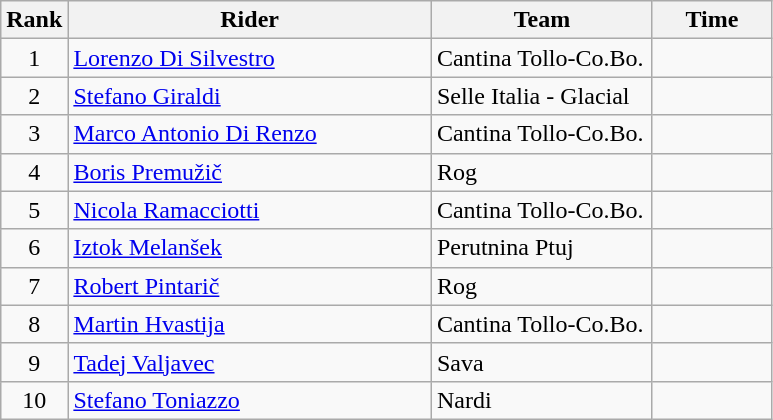<table class="wikitable">
<tr>
<th>Rank</th>
<th>Rider</th>
<th>Team</th>
<th>Time</th>
</tr>
<tr>
<td align=center>1</td>
<td width=235> <a href='#'>Lorenzo Di Silvestro</a> </td>
<td width=140>Cantina Tollo-Co.Bo.</td>
<td width=72 align=right></td>
</tr>
<tr>
<td align=center>2</td>
<td> <a href='#'>Stefano Giraldi</a></td>
<td>Selle Italia - Glacial</td>
<td align=right></td>
</tr>
<tr>
<td align=center>3</td>
<td> <a href='#'>Marco Antonio Di Renzo</a></td>
<td>Cantina Tollo-Co.Bo.</td>
<td align=right></td>
</tr>
<tr>
<td align=center>4</td>
<td> <a href='#'>Boris Premužič</a></td>
<td>Rog</td>
<td align=right></td>
</tr>
<tr>
<td align=center>5</td>
<td> <a href='#'>Nicola Ramacciotti</a></td>
<td>Cantina Tollo-Co.Bo.</td>
<td align=right></td>
</tr>
<tr>
<td align=center>6</td>
<td> <a href='#'>Iztok Melanšek</a></td>
<td>Perutnina Ptuj</td>
<td align=right></td>
</tr>
<tr>
<td align=center>7</td>
<td> <a href='#'>Robert Pintarič</a></td>
<td>Rog</td>
<td align=right></td>
</tr>
<tr>
<td align=center>8</td>
<td> <a href='#'>Martin Hvastija</a></td>
<td>Cantina Tollo-Co.Bo.</td>
<td align=right></td>
</tr>
<tr>
<td align=center>9</td>
<td width=200> <a href='#'>Tadej Valjavec</a> </td>
<td>Sava</td>
<td align=right></td>
</tr>
<tr>
<td align=center>10</td>
<td> <a href='#'>Stefano Toniazzo</a></td>
<td>Nardi</td>
<td align=right></td>
</tr>
</table>
